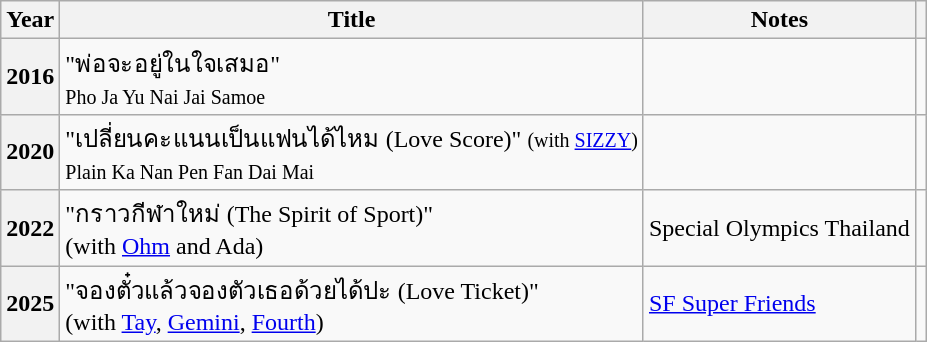<table class="wikitable">
<tr>
<th>Year</th>
<th>Title</th>
<th>Notes</th>
<th></th>
</tr>
<tr>
<th>2016</th>
<td>"พ่อจะอยู่ในใจเสมอ"<br><small>Pho Ja Yu Nai Jai Samoe</small></td>
<td></td>
<td></td>
</tr>
<tr>
<th>2020</th>
<td>"เปลี่ยนคะแนนเป็นแฟนได้ไหม (Love Score)" <small>(with <a href='#'>SIZZY</a>)</small><br><small>Plain Ka Nan Pen Fan Dai Mai</small></td>
<td></td>
<td></td>
</tr>
<tr>
<th>2022</th>
<td>"กราวกีฬาใหม่ (The Spirit of Sport)"<br><span>(with <a href='#'>Ohm</a> and Ada)</span></td>
<td>Special Olympics Thailand</td>
<td></td>
</tr>
<tr>
<th>2025</th>
<td>"จองตั๋วแล้วจองตัวเธอด้วยได้ปะ (Love Ticket)"<br><span>(with <a href='#'>Tay</a>, <a href='#'>Gemini</a>, <a href='#'>Fourth</a>)</span></td>
<td><a href='#'>SF Super Friends</a></td>
<td></td>
</tr>
</table>
